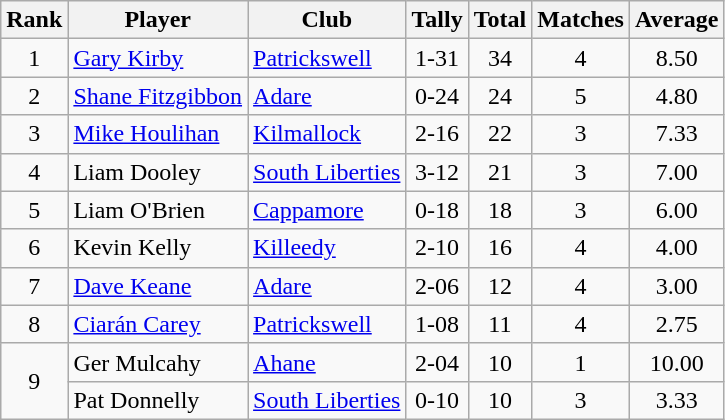<table class="wikitable">
<tr>
<th>Rank</th>
<th>Player</th>
<th>Club</th>
<th>Tally</th>
<th>Total</th>
<th>Matches</th>
<th>Average</th>
</tr>
<tr>
<td rowspan="1" style="text-align:center;">1</td>
<td><a href='#'>Gary Kirby</a></td>
<td><a href='#'>Patrickswell</a></td>
<td align=center>1-31</td>
<td align=center>34</td>
<td align=center>4</td>
<td align=center>8.50</td>
</tr>
<tr>
<td rowspan="1" style="text-align:center;">2</td>
<td><a href='#'>Shane Fitzgibbon</a></td>
<td><a href='#'>Adare</a></td>
<td align=center>0-24</td>
<td align=center>24</td>
<td align=center>5</td>
<td align=center>4.80</td>
</tr>
<tr>
<td rowspan="1" style="text-align:center;">3</td>
<td><a href='#'>Mike Houlihan</a></td>
<td><a href='#'>Kilmallock</a></td>
<td align=center>2-16</td>
<td align=center>22</td>
<td align=center>3</td>
<td align=center>7.33</td>
</tr>
<tr>
<td rowspan="1" style="text-align:center;">4</td>
<td>Liam Dooley</td>
<td><a href='#'>South Liberties</a></td>
<td align=center>3-12</td>
<td align=center>21</td>
<td align=center>3</td>
<td align=center>7.00</td>
</tr>
<tr>
<td rowspan="1" style="text-align:center;">5</td>
<td>Liam O'Brien</td>
<td><a href='#'>Cappamore</a></td>
<td align=center>0-18</td>
<td align=center>18</td>
<td align=center>3</td>
<td align=center>6.00</td>
</tr>
<tr>
<td rowspan="1" style="text-align:center;">6</td>
<td>Kevin Kelly</td>
<td><a href='#'>Killeedy</a></td>
<td align=center>2-10</td>
<td align=center>16</td>
<td align=center>4</td>
<td align=center>4.00</td>
</tr>
<tr>
<td rowspan="1" style="text-align:center;">7</td>
<td><a href='#'>Dave Keane</a></td>
<td><a href='#'>Adare</a></td>
<td align=center>2-06</td>
<td align=center>12</td>
<td align=center>4</td>
<td align=center>3.00</td>
</tr>
<tr>
<td rowspan="1" style="text-align:center;">8</td>
<td><a href='#'>Ciarán Carey</a></td>
<td><a href='#'>Patrickswell</a></td>
<td align=center>1-08</td>
<td align=center>11</td>
<td align=center>4</td>
<td align=center>2.75</td>
</tr>
<tr>
<td rowspan="2" style="text-align:center;">9</td>
<td>Ger Mulcahy</td>
<td><a href='#'>Ahane</a></td>
<td align=center>2-04</td>
<td align=center>10</td>
<td align=center>1</td>
<td align=center>10.00</td>
</tr>
<tr>
<td>Pat Donnelly</td>
<td><a href='#'>South Liberties</a></td>
<td align=center>0-10</td>
<td align=center>10</td>
<td align=center>3</td>
<td align=center>3.33</td>
</tr>
</table>
